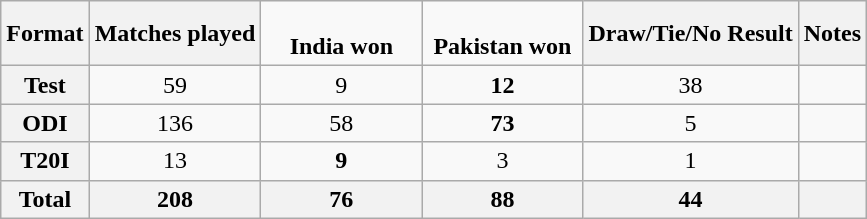<table class="wikitable" style="text-align:center">
<tr>
<th>Format</th>
<th>Matches played</th>
<td style="width:100px;" style="background-color:#0044AA"><span><br><strong>India won</strong></span></td>
<td style="width:100px;"style="background-color:green"><span><br><strong>Pakistan won</strong> </span></td>
<th>Draw/Tie/No Result</th>
<th>Notes</th>
</tr>
<tr>
<th>Test</th>
<td>59</td>
<td>9</td>
<td><strong>12</strong></td>
<td>38</td>
<td></td>
</tr>
<tr>
<th>ODI</th>
<td>136</td>
<td>58</td>
<td><strong>73</strong></td>
<td>5</td>
<td></td>
</tr>
<tr>
<th>T20I</th>
<td>13</td>
<td><strong>9</strong></td>
<td>3</td>
<td>1</td>
<td></td>
</tr>
<tr>
<th>Total</th>
<th>208</th>
<th>76</th>
<th>88</th>
<th>44</th>
<th></th>
</tr>
</table>
